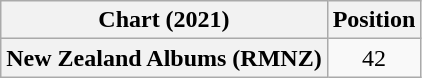<table class="wikitable sortable plainrowheaders">
<tr>
<th>Chart (2021)</th>
<th>Position</th>
</tr>
<tr>
<th scope="row">New Zealand Albums (RMNZ)</th>
<td style="text-align:center;">42</td>
</tr>
</table>
